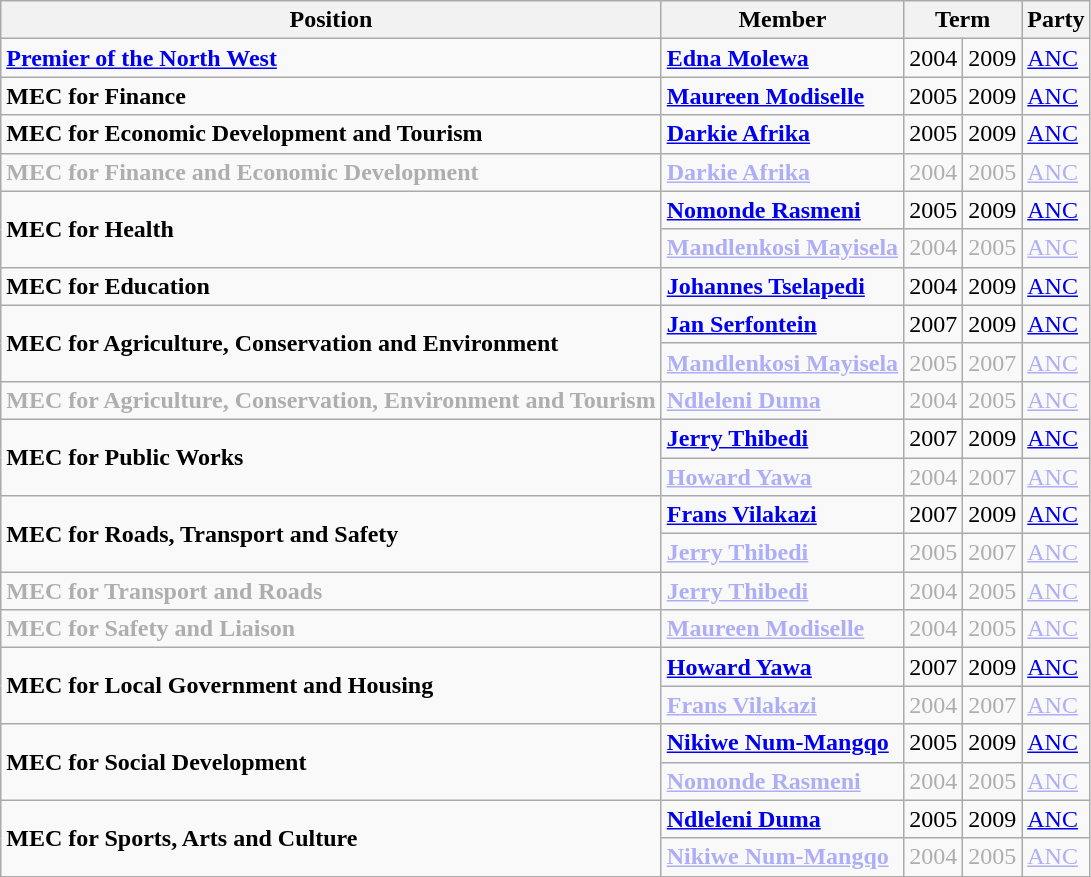<table class="wikitable">
<tr>
<th>Position</th>
<th>Member</th>
<th colspan="2">Term</th>
<th>Party</th>
</tr>
<tr>
<td><strong><a href='#'>Premier of the North West</a></strong></td>
<td><strong><a href='#'>Edna Molewa</a></strong></td>
<td>2004</td>
<td>2009</td>
<td><a href='#'>ANC</a></td>
</tr>
<tr>
<td><strong>MEC for Finance</strong></td>
<td><strong><a href='#'>Maureen Modiselle</a></strong></td>
<td>2005</td>
<td>2009</td>
<td><a href='#'>ANC</a></td>
</tr>
<tr>
<td><strong>MEC for Economic Development and Tourism</strong></td>
<td><strong><a href='#'>Darkie Afrika</a></strong></td>
<td>2005</td>
<td>2009</td>
<td><a href='#'>ANC</a></td>
</tr>
<tr style="opacity:.3;">
<td><strong>MEC for Finance and Economic Development</strong></td>
<td><strong><a href='#'>Darkie Afrika</a></strong></td>
<td>2004</td>
<td>2005</td>
<td><a href='#'>ANC</a></td>
</tr>
<tr>
<td rowspan="2"><strong>MEC for Health</strong></td>
<td><strong><a href='#'>Nomonde Rasmeni</a></strong></td>
<td>2005</td>
<td>2009</td>
<td><a href='#'>ANC</a></td>
</tr>
<tr style="opacity:.3;">
<td><strong><a href='#'>Mandlenkosi Mayisela</a></strong></td>
<td>2004</td>
<td>2005</td>
<td><a href='#'>ANC</a></td>
</tr>
<tr>
<td><strong>MEC for Education</strong></td>
<td><strong><a href='#'>Johannes Tselapedi</a></strong></td>
<td>2004</td>
<td>2009</td>
<td><a href='#'>ANC</a></td>
</tr>
<tr>
<td rowspan="2"><strong>MEC for Agriculture, Conservation and Environment</strong></td>
<td><a href='#'><strong>Jan Serfontein</strong></a></td>
<td>2007</td>
<td>2009</td>
<td><a href='#'>ANC</a></td>
</tr>
<tr style="opacity:.3;">
<td><strong><a href='#'>Mandlenkosi Mayisela</a></strong></td>
<td>2005</td>
<td>2007</td>
<td><a href='#'>ANC</a></td>
</tr>
<tr style="opacity:.3;">
<td><strong>MEC for Agriculture, Conservation, Environment and Tourism</strong></td>
<td><strong><a href='#'>Ndleleni Duma</a></strong></td>
<td>2004</td>
<td>2005</td>
<td><a href='#'>ANC</a></td>
</tr>
<tr>
<td rowspan="2"><strong>MEC for Public Works</strong></td>
<td><strong><a href='#'>Jerry Thibedi</a></strong></td>
<td>2007</td>
<td>2009</td>
<td><a href='#'>ANC</a></td>
</tr>
<tr style="opacity:.3;">
<td><strong><a href='#'>Howard Yawa</a></strong></td>
<td>2004</td>
<td>2007</td>
<td><a href='#'>ANC</a></td>
</tr>
<tr>
<td rowspan="2"><strong>MEC for Roads, Transport and Safety</strong></td>
<td><strong><a href='#'>Frans Vilakazi</a></strong></td>
<td>2007</td>
<td>2009</td>
<td><a href='#'>ANC</a></td>
</tr>
<tr style="opacity:.3;">
<td><strong><a href='#'>Jerry Thibedi</a></strong></td>
<td>2005</td>
<td>2007</td>
<td><a href='#'>ANC</a></td>
</tr>
<tr style="opacity:.3;">
<td><strong>MEC for Transport and Roads</strong></td>
<td><strong><a href='#'>Jerry Thibedi</a></strong></td>
<td>2004</td>
<td>2005</td>
<td><a href='#'>ANC</a></td>
</tr>
<tr style="opacity:.3;">
<td><strong>MEC for Safety and Liaison</strong></td>
<td><strong><a href='#'>Maureen Modiselle</a></strong></td>
<td>2004</td>
<td>2005</td>
<td><a href='#'>ANC</a></td>
</tr>
<tr>
<td rowspan="2"><strong>MEC for Local Government and Housing</strong></td>
<td><strong><a href='#'>Howard Yawa</a></strong></td>
<td>2007</td>
<td>2009</td>
<td><a href='#'>ANC</a></td>
</tr>
<tr style="opacity:.3;">
<td><strong><a href='#'>Frans Vilakazi</a></strong></td>
<td>2004</td>
<td>2007</td>
<td><a href='#'>ANC</a></td>
</tr>
<tr>
<td rowspan="2"><strong>MEC for Social Development</strong></td>
<td><strong><a href='#'>Nikiwe Num-Mangqo</a></strong></td>
<td>2005</td>
<td>2009</td>
<td><a href='#'>ANC</a></td>
</tr>
<tr style="opacity:.3;">
<td><strong><a href='#'>Nomonde Rasmeni</a></strong></td>
<td>2004</td>
<td>2005</td>
<td><a href='#'>ANC</a></td>
</tr>
<tr>
<td rowspan="2"><strong>MEC for Sports, Arts and Culture</strong></td>
<td><strong><a href='#'>Ndleleni Duma</a></strong></td>
<td>2005</td>
<td>2009</td>
<td><a href='#'>ANC</a></td>
</tr>
<tr style="opacity:.3;">
<td><strong><a href='#'>Nikiwe Num-Mangqo</a></strong></td>
<td>2004</td>
<td>2005</td>
<td><a href='#'>ANC</a></td>
</tr>
</table>
